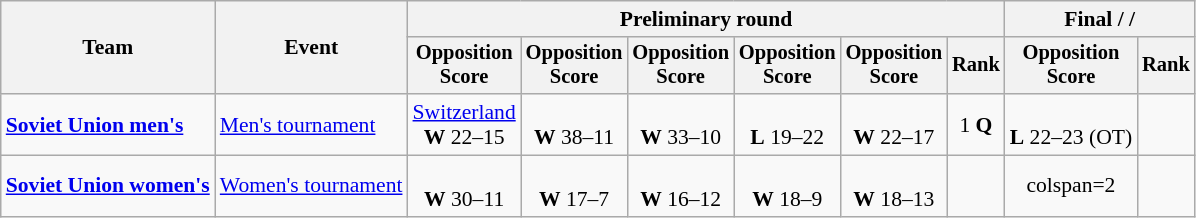<table class="wikitable" style="text-align:center;font-size:90%">
<tr>
<th rowspan=2>Team</th>
<th rowspan=2>Event</th>
<th colspan=6>Preliminary round</th>
<th colspan=2>Final /  / </th>
</tr>
<tr style="font-size:95%">
<th>Opposition<br>Score</th>
<th>Opposition<br>Score</th>
<th>Opposition<br>Score</th>
<th>Opposition<br>Score</th>
<th>Opposition<br>Score</th>
<th>Rank</th>
<th>Opposition<br>Score</th>
<th>Rank</th>
</tr>
<tr>
<td align=left><strong><a href='#'>Soviet Union men's</a></strong></td>
<td align=left><a href='#'>Men's tournament</a></td>
<td> <a href='#'>Switzerland</a><br><strong>W</strong> 22–15</td>
<td><br><strong>W</strong> 38–11</td>
<td><br><strong>W</strong> 33–10</td>
<td><br><strong>L</strong> 19–22</td>
<td><br><strong>W</strong> 22–17</td>
<td>1 <strong>Q</strong></td>
<td><br><strong>L</strong> 22–23 (OT)</td>
<td></td>
</tr>
<tr>
<td align=left><strong><a href='#'>Soviet Union women's</a></strong></td>
<td align=left><a href='#'>Women's tournament</a></td>
<td><br><strong>W</strong> 30–11</td>
<td><br><strong>W</strong> 17–7</td>
<td><br><strong>W</strong> 16–12</td>
<td><br><strong>W</strong> 18–9</td>
<td><br><strong>W</strong> 18–13</td>
<td></td>
<td>colspan=2 </td>
</tr>
</table>
